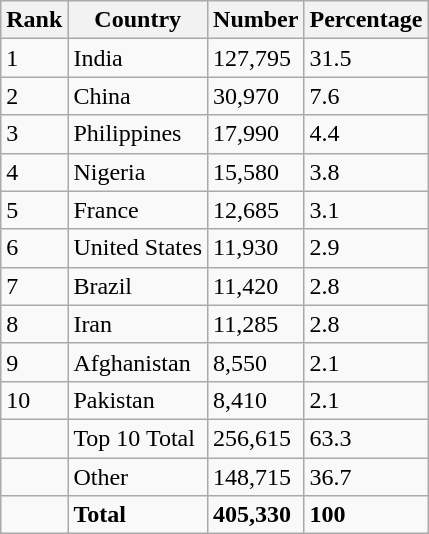<table class="wikitable" style="float: center;">
<tr>
<th>Rank</th>
<th>Country</th>
<th>Number</th>
<th>Percentage</th>
</tr>
<tr>
<td>1</td>
<td>India</td>
<td>127,795</td>
<td>31.5</td>
</tr>
<tr>
<td>2</td>
<td>China</td>
<td>30,970</td>
<td>7.6</td>
</tr>
<tr>
<td>3</td>
<td>Philippines</td>
<td>17,990</td>
<td>4.4</td>
</tr>
<tr>
<td>4</td>
<td>Nigeria</td>
<td>15,580</td>
<td>3.8</td>
</tr>
<tr>
<td>5</td>
<td>France</td>
<td>12,685</td>
<td>3.1</td>
</tr>
<tr>
<td>6</td>
<td>United States</td>
<td>11,930</td>
<td>2.9</td>
</tr>
<tr>
<td>7</td>
<td>Brazil</td>
<td>11,420</td>
<td>2.8</td>
</tr>
<tr>
<td>8</td>
<td>Iran</td>
<td>11,285</td>
<td>2.8</td>
</tr>
<tr>
<td>9</td>
<td>Afghanistan</td>
<td>8,550</td>
<td>2.1</td>
</tr>
<tr>
<td>10</td>
<td>Pakistan</td>
<td>8,410</td>
<td>2.1</td>
</tr>
<tr>
<td></td>
<td>Top 10 Total</td>
<td>256,615</td>
<td>63.3</td>
</tr>
<tr>
<td></td>
<td>Other</td>
<td>148,715</td>
<td>36.7</td>
</tr>
<tr>
<td></td>
<td><strong>Total</strong></td>
<td><strong>405,330</strong></td>
<td><strong>100</strong></td>
</tr>
</table>
